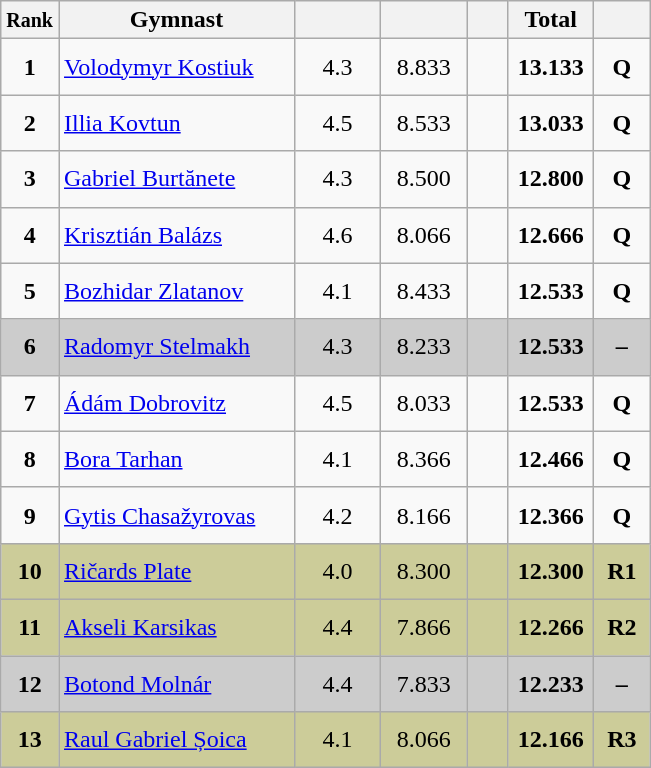<table style="text-align:center;" class="wikitable sortable">
<tr>
<th scope="col" style="width:15px;"><small>Rank</small></th>
<th scope="col" style="width:150px;">Gymnast</th>
<th scope="col" style="width:50px;"><small></small></th>
<th scope="col" style="width:50px;"><small></small></th>
<th scope="col" style="width:20px;"><small></small></th>
<th scope="col" style="width:50px;">Total</th>
<th scope="col" style="width:30px;"><small></small></th>
</tr>
<tr>
<td scope="row" style="text-align:center"><strong>1</strong></td>
<td style="height:30px; text-align:left;"> <a href='#'>Volodymyr Kostiuk</a></td>
<td>4.3</td>
<td>8.833</td>
<td></td>
<td><strong>13.133</strong></td>
<td><strong>Q</strong></td>
</tr>
<tr>
<td scope="row" style="text-align:center"><strong>2</strong></td>
<td style="height:30px; text-align:left;"> <a href='#'>Illia Kovtun</a></td>
<td>4.5</td>
<td>8.533</td>
<td></td>
<td><strong>13.033</strong></td>
<td><strong>Q</strong></td>
</tr>
<tr>
<td scope="row" style="text-align:center"><strong>3</strong></td>
<td style="height:30px; text-align:left;"> <a href='#'>Gabriel Burtănete</a></td>
<td>4.3</td>
<td>8.500</td>
<td></td>
<td><strong>12.800</strong></td>
<td><strong>Q</strong></td>
</tr>
<tr>
<td scope="row" style="text-align:center"><strong>4</strong></td>
<td style="height:30px; text-align:left;"> <a href='#'>Krisztián Balázs</a></td>
<td>4.6</td>
<td>8.066</td>
<td></td>
<td><strong>12.666</strong></td>
<td><strong>Q</strong></td>
</tr>
<tr>
<td scope="row" style="text-align:center"><strong>5</strong></td>
<td style="height:30px; text-align:left;"> <a href='#'>Bozhidar Zlatanov</a></td>
<td>4.1</td>
<td>8.433</td>
<td></td>
<td><strong>12.533</strong></td>
<td><strong>Q</strong></td>
</tr>
<tr style="background:#cccccc;">
<td scope="row" style="text-align:center"><strong>6</strong></td>
<td style="height:30px; text-align:left;"> <a href='#'>Radomyr Stelmakh</a></td>
<td>4.3</td>
<td>8.233</td>
<td></td>
<td><strong>12.533</strong></td>
<td><strong>–</strong></td>
</tr>
<tr>
<td scope="row" style="text-align:center"><strong>7</strong></td>
<td style="height:30px; text-align:left;"> <a href='#'>Ádám Dobrovitz</a></td>
<td>4.5</td>
<td>8.033</td>
<td></td>
<td><strong>12.533</strong></td>
<td><strong>Q</strong></td>
</tr>
<tr>
<td scope="row" style="text-align:center"><strong>8</strong></td>
<td style="height:30px; text-align:left;"> <a href='#'>Bora Tarhan</a></td>
<td>4.1</td>
<td>8.366</td>
<td></td>
<td><strong>12.466</strong></td>
<td><strong>Q</strong></td>
</tr>
<tr>
<td scope="row" style="text-align:center"><strong>9</strong></td>
<td style="height:30px; text-align:left;"> <a href='#'>Gytis Chasažyrovas</a></td>
<td>4.2</td>
<td>8.166</td>
<td></td>
<td><strong>12.366</strong></td>
<td><strong>Q</strong></td>
</tr>
<tr style="background:#cccc99;">
<td scope="row" style="text-align:center"><strong>10</strong></td>
<td style="height:30px; text-align:left;"> <a href='#'>Ričards Plate</a></td>
<td>4.0</td>
<td>8.300</td>
<td></td>
<td><strong>12.300</strong></td>
<td><strong>R1</strong></td>
</tr>
<tr style="background:#cccc99;">
<td scope="row" style="text-align:center"><strong>11</strong></td>
<td style="height:30px; text-align:left;"> <a href='#'>Akseli Karsikas</a></td>
<td>4.4</td>
<td>7.866</td>
<td></td>
<td><strong>12.266</strong></td>
<td><strong>R2</strong></td>
</tr>
<tr style="background:#cccccc;">
<td scope="row" style="text-align:center"><strong>12</strong></td>
<td style="height:30px; text-align:left;"> <a href='#'>Botond Molnár</a></td>
<td>4.4</td>
<td>7.833</td>
<td></td>
<td><strong>12.233</strong></td>
<td><strong>–</strong></td>
</tr>
<tr style="background:#cccc99;">
<td scope="row" style="text-align:center"><strong>13</strong></td>
<td style="height:30px; text-align:left;"> <a href='#'>Raul Gabriel Șoica</a></td>
<td>4.1</td>
<td>8.066</td>
<td></td>
<td><strong>12.166</strong></td>
<td><strong>R3</strong></td>
</tr>
</table>
